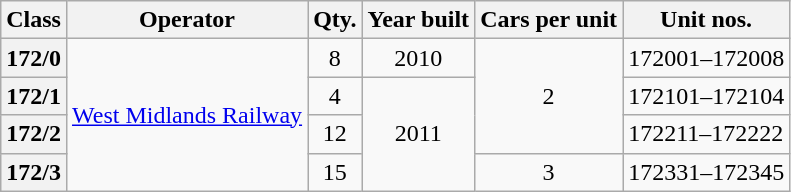<table class="wikitable">
<tr>
<th>Class</th>
<th>Operator</th>
<th>Qty.</th>
<th>Year built</th>
<th>Cars per unit</th>
<th>Unit nos.</th>
</tr>
<tr>
<th>172/0</th>
<td rowspan=4><a href='#'>West Midlands Railway</a></td>
<td align=center>8</td>
<td align=center>2010</td>
<td rowspan=3 align=center>2</td>
<td>172001–172008</td>
</tr>
<tr>
<th>172/1</th>
<td align=center>4</td>
<td align=center rowspan=3>2011</td>
<td>172101–172104</td>
</tr>
<tr>
<th>172/2</th>
<td align=center>12</td>
<td>172211–172222</td>
</tr>
<tr>
<th>172/3</th>
<td align=center>15</td>
<td align=center>3</td>
<td>172331–172345</td>
</tr>
</table>
